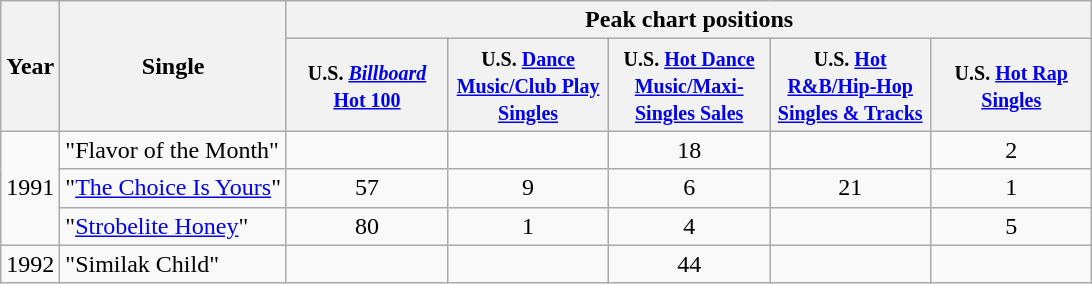<table class="wikitable" style="text-align:center">
<tr>
<th rowspan="2">Year</th>
<th rowspan="2">Single</th>
<th colspan="5">Peak chart positions</th>
</tr>
<tr>
<th width="100"><small>U.S. <a href='#'><em>Billboard</em> Hot 100</a></small></th>
<th width="100"><small>U.S. <a href='#'>Dance Music/Club Play Singles</a></small></th>
<th width="100"><small>U.S. <a href='#'>Hot Dance Music/Maxi-Singles Sales</a></small></th>
<th width="100"><small>U.S. <a href='#'>Hot R&B/Hip-Hop Singles & Tracks</a></small></th>
<th width="100"><small>U.S. <a href='#'>Hot Rap Singles</a></small></th>
</tr>
<tr>
<td rowspan="3">1991</td>
<td style="text-align:left;">"Flavor of the Month"</td>
<td></td>
<td></td>
<td>18</td>
<td></td>
<td>2</td>
</tr>
<tr>
<td style="text-align:left;">"<a href='#'>The Choice Is Yours</a>"</td>
<td>57</td>
<td>9</td>
<td>6</td>
<td>21</td>
<td>1</td>
</tr>
<tr>
<td style="text-align:left;">"<a href='#'>Strobelite Honey</a>"</td>
<td>80</td>
<td>1</td>
<td>4</td>
<td></td>
<td>5</td>
</tr>
<tr>
<td>1992</td>
<td style="text-align:left;">"Similak Child"</td>
<td></td>
<td></td>
<td>44</td>
<td></td>
<td></td>
</tr>
</table>
